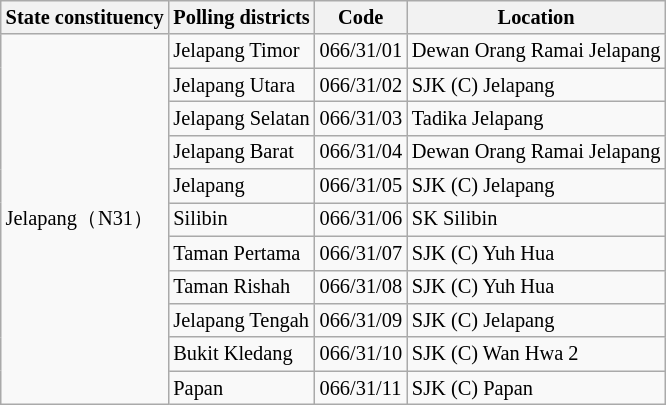<table class="wikitable sortable mw-collapsible" style="white-space:nowrap;font-size:85%">
<tr>
<th>State constituency</th>
<th>Polling districts</th>
<th>Code</th>
<th>Location</th>
</tr>
<tr>
<td rowspan="11">Jelapang（N31）</td>
<td>Jelapang Timor</td>
<td>066/31/01</td>
<td>Dewan Orang Ramai Jelapang</td>
</tr>
<tr>
<td>Jelapang Utara</td>
<td>066/31/02</td>
<td>SJK (C) Jelapang</td>
</tr>
<tr>
<td>Jelapang Selatan</td>
<td>066/31/03</td>
<td>Tadika Jelapang</td>
</tr>
<tr>
<td>Jelapang Barat</td>
<td>066/31/04</td>
<td>Dewan Orang Ramai Jelapang</td>
</tr>
<tr>
<td>Jelapang</td>
<td>066/31/05</td>
<td>SJK (C) Jelapang</td>
</tr>
<tr>
<td>Silibin</td>
<td>066/31/06</td>
<td>SK Silibin</td>
</tr>
<tr>
<td>Taman Pertama</td>
<td>066/31/07</td>
<td>SJK (C) Yuh Hua</td>
</tr>
<tr>
<td>Taman Rishah</td>
<td>066/31/08</td>
<td>SJK (C) Yuh Hua</td>
</tr>
<tr>
<td>Jelapang Tengah</td>
<td>066/31/09</td>
<td>SJK (C) Jelapang</td>
</tr>
<tr>
<td>Bukit Kledang</td>
<td>066/31/10</td>
<td>SJK (C) Wan Hwa 2</td>
</tr>
<tr>
<td>Papan</td>
<td>066/31/11</td>
<td>SJK (C) Papan</td>
</tr>
</table>
